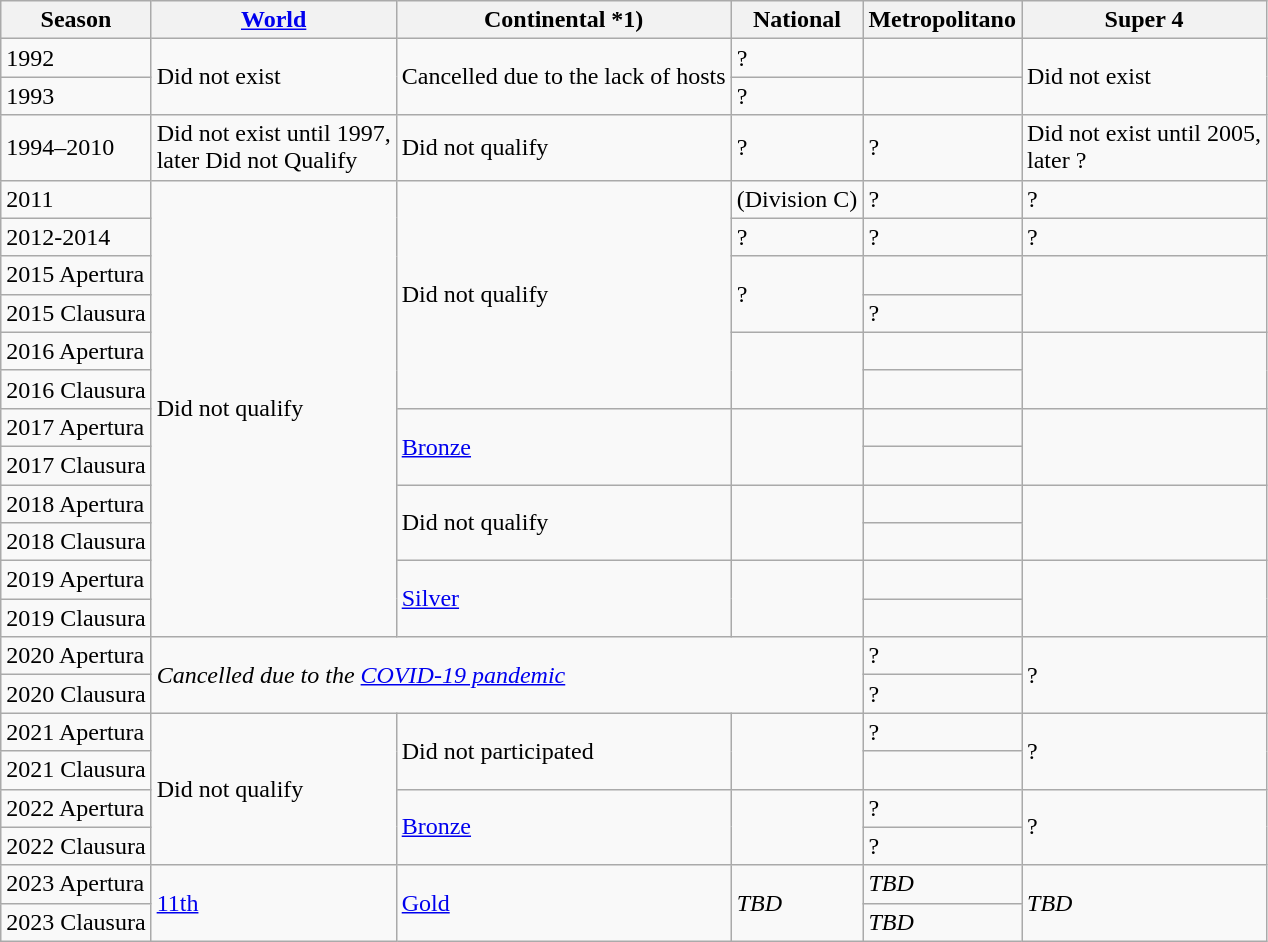<table class="wikitable sortable">
<tr>
<th>Season</th>
<th><a href='#'>World</a></th>
<th>Continental *1)</th>
<th>National</th>
<th>Metropolitano</th>
<th>Super 4</th>
</tr>
<tr>
<td>1992</td>
<td rowspan="2">Did not exist</td>
<td rowspan="2">Cancelled due to the lack of hosts</td>
<td>?</td>
<td></td>
<td rowspan="2">Did not exist</td>
</tr>
<tr>
<td>1993</td>
<td>?</td>
<td></td>
</tr>
<tr>
<td>1994–2010</td>
<td>Did not exist until 1997,<br>later Did not Qualify</td>
<td>Did not qualify</td>
<td>?</td>
<td>?</td>
<td>Did not exist until 2005,<br>later ?</td>
</tr>
<tr>
<td>2011</td>
<td rowspan="12">Did not qualify</td>
<td rowspan="6">Did not qualify</td>
<td> (Division C)</td>
<td>?</td>
<td>?</td>
</tr>
<tr>
<td>2012-2014</td>
<td>?</td>
<td>?</td>
<td>?</td>
</tr>
<tr>
<td>2015 Apertura</td>
<td rowspan="2">?</td>
<td></td>
<td rowspan="2"></td>
</tr>
<tr>
<td>2015 Clausura</td>
<td>?</td>
</tr>
<tr>
<td>2016 Apertura</td>
<td rowspan="2"></td>
<td></td>
<td rowspan="2"></td>
</tr>
<tr>
<td>2016 Clausura</td>
<td></td>
</tr>
<tr>
<td>2017 Apertura</td>
<td rowspan="2"> <a href='#'>Bronze</a></td>
<td rowspan="2"></td>
<td></td>
<td rowspan="2"></td>
</tr>
<tr>
<td>2017 Clausura</td>
<td></td>
</tr>
<tr>
<td>2018 Apertura</td>
<td rowspan="2">Did not qualify</td>
<td rowspan="2"></td>
<td></td>
<td rowspan="2"></td>
</tr>
<tr>
<td>2018 Clausura</td>
<td></td>
</tr>
<tr>
<td>2019 Apertura</td>
<td rowspan="2"> <a href='#'>Silver</a></td>
<td rowspan="2"></td>
<td></td>
<td rowspan="2"></td>
</tr>
<tr>
<td>2019 Clausura</td>
<td></td>
</tr>
<tr>
<td>2020 Apertura</td>
<td rowspan="2" colspan="3"><em>Cancelled due to the <a href='#'>COVID-19 pandemic</a></em></td>
<td>?</td>
<td rowspan="2">?</td>
</tr>
<tr>
<td>2020 Clausura</td>
<td>?</td>
</tr>
<tr>
<td>2021 Apertura</td>
<td rowspan="4">Did not qualify</td>
<td rowspan="2">Did not participated</td>
<td rowspan="2"></td>
<td>?</td>
<td rowspan="2">?</td>
</tr>
<tr>
<td>2021 Clausura</td>
<td></td>
</tr>
<tr>
<td>2022 Apertura</td>
<td rowspan="2"> <a href='#'>Bronze</a></td>
<td rowspan="2"></td>
<td>?</td>
<td rowspan="2">?</td>
</tr>
<tr>
<td>2022 Clausura</td>
<td>?</td>
</tr>
<tr>
<td>2023 Apertura</td>
<td rowspan="2"><a href='#'>11th</a></td>
<td rowspan="2"> <a href='#'>Gold</a></td>
<td rowspan="2"><em>TBD</em></td>
<td><em>TBD</em></td>
<td rowspan="2"><em>TBD</em></td>
</tr>
<tr>
<td>2023 Clausura</td>
<td><em>TBD</em></td>
</tr>
</table>
